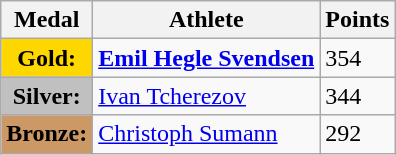<table class="wikitable">
<tr>
<th><strong>Medal</strong></th>
<th><strong>Athlete</strong></th>
<th><strong>Points</strong></th>
</tr>
<tr>
<td style="text-align:center;background-color:gold;"><strong>Gold:</strong></td>
<td> <strong><a href='#'>Emil Hegle Svendsen</a></strong></td>
<td>354</td>
</tr>
<tr>
<td style="text-align:center;background-color:silver;"><strong>Silver:</strong></td>
<td> <a href='#'>Ivan Tcherezov</a></td>
<td>344</td>
</tr>
<tr>
<td style="text-align:center;background-color:#CC9966;"><strong>Bronze:</strong></td>
<td> <a href='#'>Christoph Sumann</a></td>
<td>292</td>
</tr>
</table>
